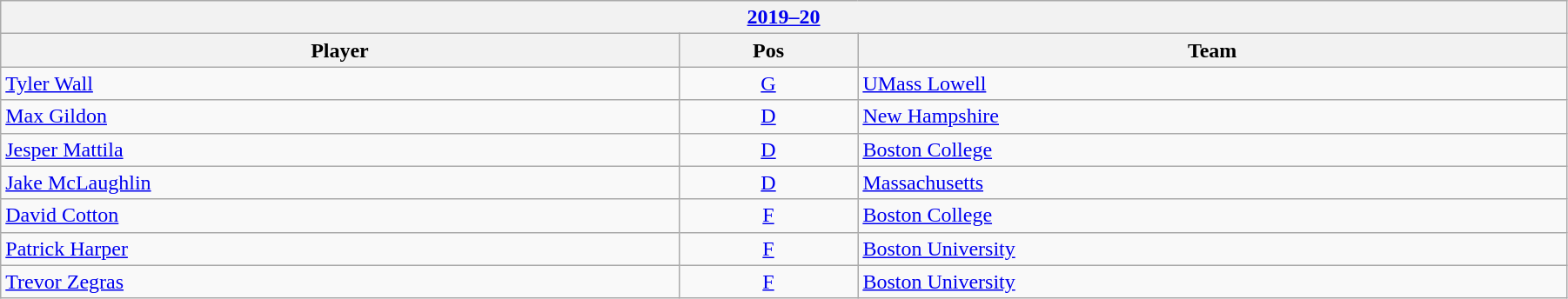<table class="wikitable" width=95%>
<tr>
<th colspan=3><a href='#'>2019–20</a></th>
</tr>
<tr>
<th>Player</th>
<th>Pos</th>
<th>Team</th>
</tr>
<tr>
<td><a href='#'>Tyler Wall</a></td>
<td align=center><a href='#'>G</a></td>
<td><a href='#'>UMass Lowell</a></td>
</tr>
<tr>
<td><a href='#'>Max Gildon</a></td>
<td align=center><a href='#'>D</a></td>
<td><a href='#'>New Hampshire</a></td>
</tr>
<tr>
<td><a href='#'>Jesper Mattila</a></td>
<td align=center><a href='#'>D</a></td>
<td><a href='#'>Boston College</a></td>
</tr>
<tr>
<td><a href='#'>Jake McLaughlin</a></td>
<td align=center><a href='#'>D</a></td>
<td><a href='#'>Massachusetts</a></td>
</tr>
<tr>
<td><a href='#'>David Cotton</a></td>
<td align=center><a href='#'>F</a></td>
<td><a href='#'>Boston College</a></td>
</tr>
<tr>
<td><a href='#'>Patrick Harper</a></td>
<td align=center><a href='#'>F</a></td>
<td><a href='#'>Boston University</a></td>
</tr>
<tr>
<td><a href='#'>Trevor Zegras</a></td>
<td align=center><a href='#'>F</a></td>
<td><a href='#'>Boston University</a></td>
</tr>
</table>
